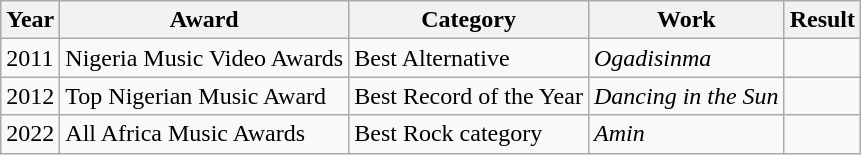<table class="wikitable">
<tr>
<th>Year</th>
<th>Award</th>
<th>Category</th>
<th>Work</th>
<th>Result</th>
</tr>
<tr>
<td>2011</td>
<td>Nigeria Music Video Awards</td>
<td>Best Alternative</td>
<td><em>Ogadisinma</em></td>
<td></td>
</tr>
<tr>
<td>2012</td>
<td>Top Nigerian Music Award</td>
<td>Best Record of the Year</td>
<td><em>Dancing in the Sun</em></td>
<td></td>
</tr>
<tr>
<td>2022</td>
<td>All Africa Music Awards</td>
<td>Best Rock category</td>
<td><em>Amin</em></td>
<td></td>
</tr>
</table>
